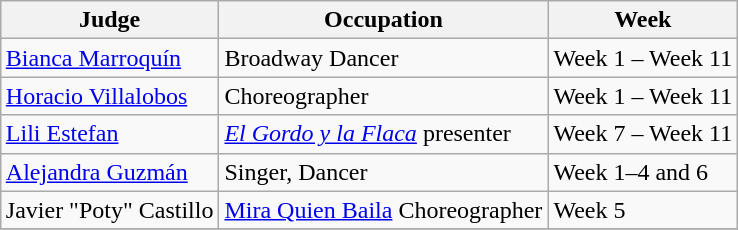<table class="wikitable sortable" style="margin:auto;" font-size:95%;">
<tr>
<th>Judge</th>
<th>Occupation</th>
<th>Week</th>
</tr>
<tr>
<td><a href='#'>Bianca Marroquín</a></td>
<td>Broadway Dancer</td>
<td>Week 1 – Week 11</td>
</tr>
<tr>
<td><a href='#'>Horacio Villalobos</a></td>
<td>Choreographer</td>
<td>Week 1 – Week 11</td>
</tr>
<tr>
<td><a href='#'>Lili Estefan</a></td>
<td><em><a href='#'>El Gordo y la Flaca</a></em> presenter</td>
<td>Week 7 – Week 11</td>
</tr>
<tr>
<td><a href='#'>Alejandra Guzmán</a></td>
<td>Singer, Dancer</td>
<td>Week 1–4 and 6</td>
</tr>
<tr>
<td>Javier "Poty" Castillo</td>
<td><a href='#'>Mira Quien Baila</a> Choreographer</td>
<td>Week 5</td>
</tr>
<tr>
</tr>
</table>
